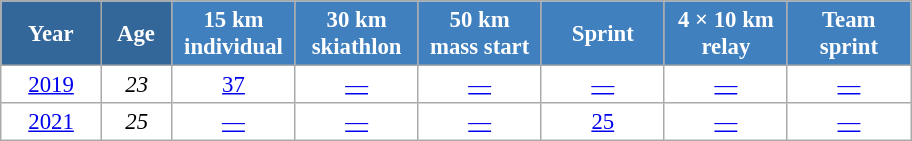<table class="wikitable" style="font-size:95%; text-align:center; border:grey solid 1px; border-collapse:collapse; background:#ffffff;">
<tr>
<th style="background-color:#369; color:white; width:60px;"> Year </th>
<th style="background-color:#369; color:white; width:40px;"> Age </th>
<th style="background-color:#4180be; color:white; width:75px;"> 15 km <br> individual </th>
<th style="background-color:#4180be; color:white; width:75px;"> 30 km <br> skiathlon </th>
<th style="background-color:#4180be; color:white; width:75px;"> 50 km <br> mass start </th>
<th style="background-color:#4180be; color:white; width:75px;"> Sprint </th>
<th style="background-color:#4180be; color:white; width:75px;"> 4 × 10 km <br> relay </th>
<th style="background-color:#4180be; color:white; width:75px;"> Team <br> sprint </th>
</tr>
<tr>
<td><a href='#'>2019</a></td>
<td><em>23</em></td>
<td><a href='#'>37</a></td>
<td><a href='#'>—</a></td>
<td><a href='#'>—</a></td>
<td><a href='#'>—</a></td>
<td><a href='#'>—</a></td>
<td><a href='#'>—</a></td>
</tr>
<tr>
<td><a href='#'>2021</a></td>
<td><em>25</em></td>
<td><a href='#'>—</a></td>
<td><a href='#'>—</a></td>
<td><a href='#'>—</a></td>
<td><a href='#'>25</a></td>
<td><a href='#'>—</a></td>
<td><a href='#'>—</a></td>
</tr>
</table>
